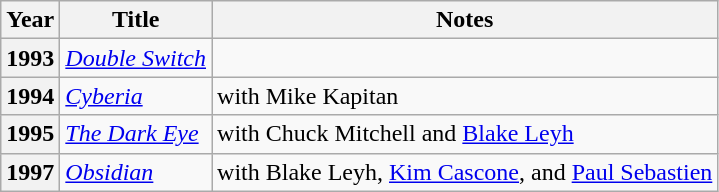<table class="wikitable sortable">
<tr>
<th>Year</th>
<th>Title</th>
<th class="unsortable">Notes</th>
</tr>
<tr>
<th rowspan="1">1993</th>
<td><em><a href='#'>Double Switch</a></em></td>
<td></td>
</tr>
<tr>
<th rowspan="1">1994</th>
<td><em><a href='#'>Cyberia</a></em></td>
<td>with Mike Kapitan</td>
</tr>
<tr>
<th rowspan="1">1995</th>
<td><em><a href='#'>The Dark Eye</a></em></td>
<td>with Chuck Mitchell and <a href='#'>Blake Leyh</a></td>
</tr>
<tr>
<th rowspan="1">1997</th>
<td><em><a href='#'>Obsidian</a></em></td>
<td>with Blake Leyh, <a href='#'>Kim Cascone</a>, and <a href='#'>Paul Sebastien</a></td>
</tr>
</table>
